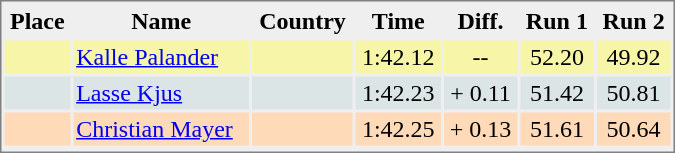<table style="border-style:solid;border-width:1px;border-color:#808080;background-color:#EFEFEF" cellspacing="2" cellpadding="2" width="450px">
<tr bgcolor="#EFEFEF">
<th>Place</th>
<th>Name</th>
<th>Country</th>
<th>Time</th>
<th>Diff.</th>
<th>Run 1</th>
<th>Run 2</th>
</tr>
<tr align="center" valign="top" bgcolor="#F7F6A8">
<th></th>
<td align="left"><a href='#'>Kalle Palander</a></td>
<td align="left"></td>
<td>1:42.12</td>
<td>--</td>
<td>52.20</td>
<td>49.92</td>
</tr>
<tr align="center" valign="top" bgcolor="#DCE5E5">
<th></th>
<td align="left"><a href='#'>Lasse Kjus</a></td>
<td align="left"></td>
<td>1:42.23</td>
<td>+ 0.11</td>
<td>51.42</td>
<td>50.81</td>
</tr>
<tr align="center" valign="top" bgcolor="#FFDAB9">
<th></th>
<td align="left"><a href='#'>Christian Mayer</a></td>
<td align="left"></td>
<td>1:42.25</td>
<td>+ 0.13</td>
<td>51.61</td>
<td>50.64</td>
</tr>
<tr align="center" valign="top" bgcolor="#FFFFFF">
</tr>
</table>
